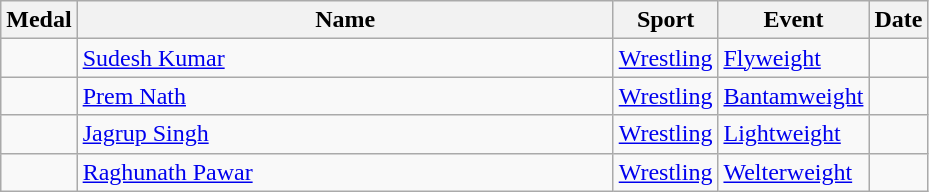<table class="wikitable sortable">
<tr>
<th>Medal</th>
<th width=350px>Name</th>
<th>Sport</th>
<th>Event</th>
<th>Date</th>
</tr>
<tr>
<td></td>
<td><a href='#'>Sudesh Kumar</a></td>
<td><a href='#'>Wrestling</a></td>
<td><a href='#'>Flyweight</a></td>
<td></td>
</tr>
<tr>
<td></td>
<td><a href='#'>Prem Nath</a></td>
<td><a href='#'>Wrestling</a></td>
<td><a href='#'>Bantamweight</a></td>
<td></td>
</tr>
<tr>
<td></td>
<td><a href='#'>Jagrup Singh</a></td>
<td><a href='#'>Wrestling</a></td>
<td><a href='#'>Lightweight</a></td>
<td></td>
</tr>
<tr>
<td></td>
<td><a href='#'>Raghunath Pawar</a></td>
<td><a href='#'>Wrestling</a></td>
<td><a href='#'>Welterweight</a></td>
<td></td>
</tr>
</table>
